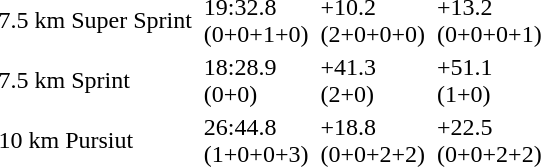<table>
<tr>
<td>7.5 km Super Sprint<br><em></em></td>
<td></td>
<td>19:32.8<br>(0+0+1+0)</td>
<td></td>
<td>+10.2<br>(2+0+0+0)</td>
<td></td>
<td>+13.2<br>(0+0+0+1)</td>
</tr>
<tr>
<td>7.5 km Sprint<br><em></em></td>
<td></td>
<td>18:28.9<br>(0+0)</td>
<td></td>
<td>+41.3<br>(2+0)</td>
<td></td>
<td>+51.1<br>(1+0)</td>
</tr>
<tr>
<td>10 km Pursiut<br><em></em></td>
<td></td>
<td>26:44.8<br>(1+0+0+3)</td>
<td></td>
<td>+18.8<br>(0+0+2+2)</td>
<td></td>
<td>+22.5<br>(0+0+2+2)</td>
</tr>
</table>
